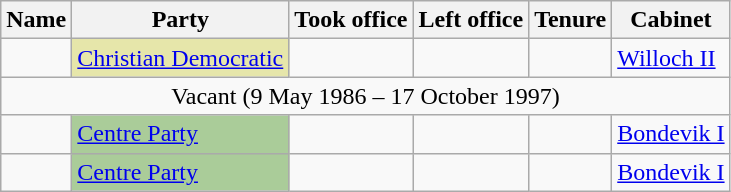<table class="wikitable sortable">
<tr>
<th>Name</th>
<th>Party</th>
<th>Took office</th>
<th>Left office</th>
<th>Tenure</th>
<th>Cabinet</th>
</tr>
<tr>
<td></td>
<td style="background:#E6E6AA"><a href='#'>Christian Democratic</a></td>
<td></td>
<td></td>
<td></td>
<td><a href='#'>Willoch II</a></td>
</tr>
<tr>
<td colspan="6" align="center">Vacant (9 May 1986 – 17 October 1997)</td>
</tr>
<tr>
<td></td>
<td style="background:#AACC99"><a href='#'>Centre Party</a></td>
<td></td>
<td></td>
<td></td>
<td><a href='#'>Bondevik I</a></td>
</tr>
<tr>
<td></td>
<td style="background:#AACC99"><a href='#'>Centre Party</a></td>
<td></td>
<td></td>
<td></td>
<td><a href='#'>Bondevik I</a></td>
</tr>
</table>
